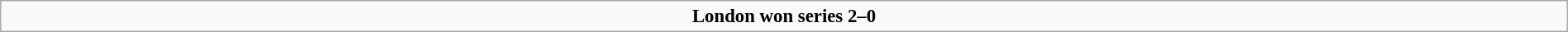<table class="wikitable " style="font-size: 95%; width:100%;">
<tr>
<td style="text-align:center;"><strong>London won series 2–0</strong></td>
</tr>
</table>
